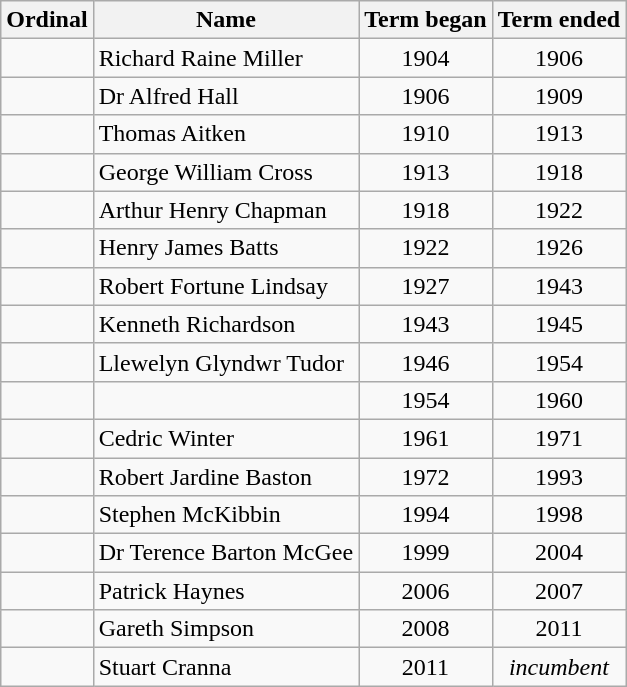<table class="wikitable sortable">
<tr>
<th>Ordinal</th>
<th>Name</th>
<th>Term began</th>
<th>Term ended</th>
</tr>
<tr>
<td align=center></td>
<td>Richard Raine Miller</td>
<td align=center>1904</td>
<td align=center>1906</td>
</tr>
<tr>
<td align=center></td>
<td>Dr Alfred Hall</td>
<td align=center>1906</td>
<td align=center>1909</td>
</tr>
<tr>
<td align=center></td>
<td>Thomas Aitken</td>
<td align=center>1910</td>
<td align=center>1913</td>
</tr>
<tr>
<td align=center></td>
<td>George William Cross</td>
<td align=center>1913</td>
<td align=center>1918</td>
</tr>
<tr>
<td align=center></td>
<td>Arthur Henry Chapman</td>
<td align=center>1918</td>
<td align=center>1922</td>
</tr>
<tr>
<td align=center></td>
<td>Henry James Batts</td>
<td align=center>1922</td>
<td align=center>1926</td>
</tr>
<tr>
<td align=center></td>
<td>Robert Fortune Lindsay</td>
<td align=center>1927</td>
<td align=center>1943</td>
</tr>
<tr>
<td align=center></td>
<td>Kenneth Richardson</td>
<td align=center>1943</td>
<td align=center>1945</td>
</tr>
<tr>
<td align=center></td>
<td>Llewelyn Glyndwr Tudor</td>
<td align=center>1946</td>
<td align=center>1954</td>
</tr>
<tr>
<td align=center></td>
<td></td>
<td align=center>1954</td>
<td align=center>1960</td>
</tr>
<tr>
<td align=center></td>
<td>Cedric Winter</td>
<td align=center>1961</td>
<td align=center>1971</td>
</tr>
<tr>
<td align=center></td>
<td>Robert Jardine Baston</td>
<td align=center>1972</td>
<td align=center>1993</td>
</tr>
<tr>
<td align=center></td>
<td>Stephen McKibbin</td>
<td align=center>1994</td>
<td align=center>1998</td>
</tr>
<tr>
<td align=center></td>
<td>Dr Terence Barton McGee</td>
<td align=center>1999</td>
<td align=center>2004</td>
</tr>
<tr>
<td align=center></td>
<td>Patrick Haynes</td>
<td align=center>2006</td>
<td align=center>2007</td>
</tr>
<tr>
<td align=center></td>
<td>Gareth Simpson</td>
<td align=center>2008</td>
<td align=center>2011</td>
</tr>
<tr>
<td align=center></td>
<td>Stuart Cranna</td>
<td align=center>2011</td>
<td align=center><em>incumbent</em></td>
</tr>
</table>
